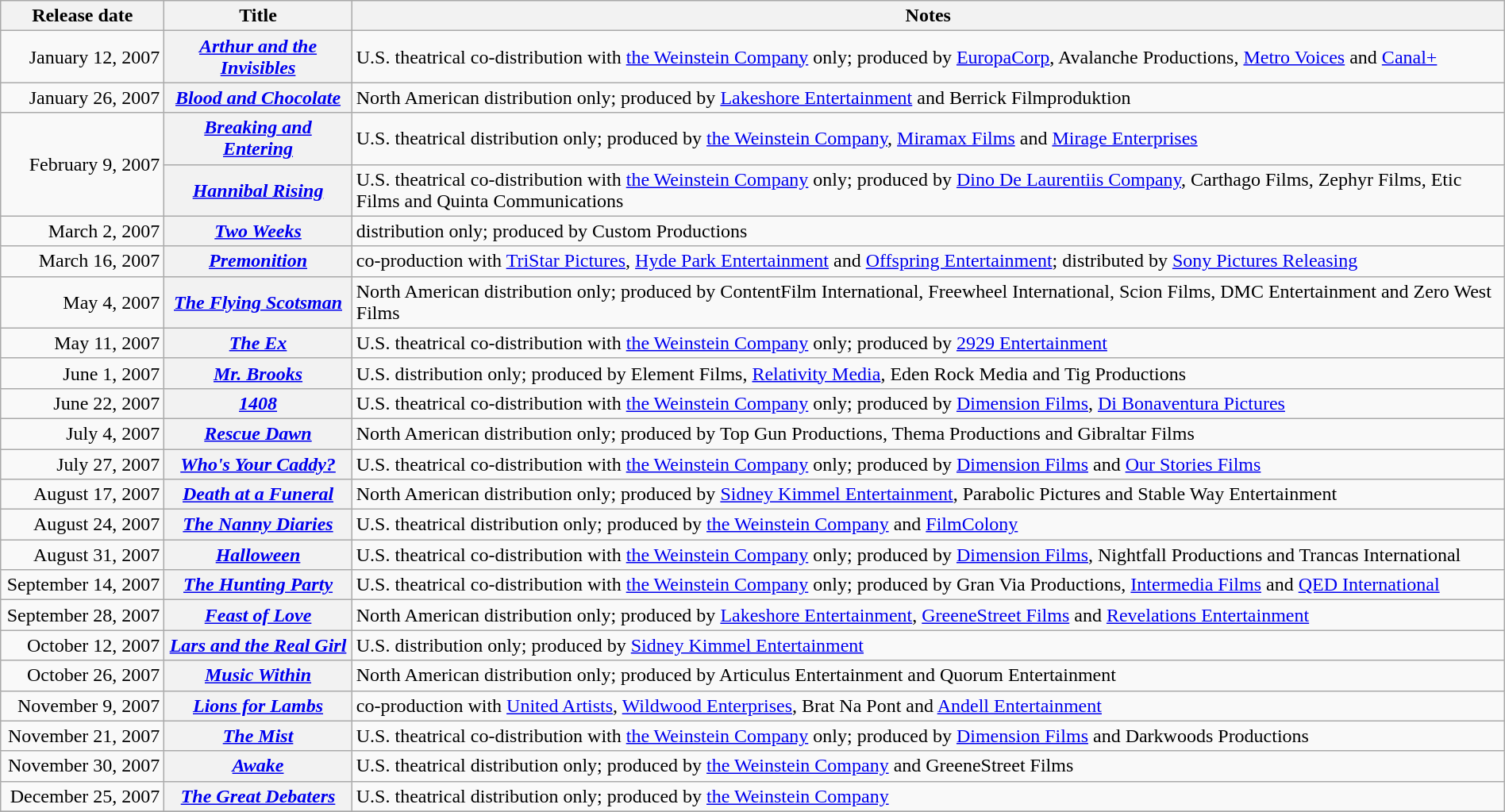<table class="wikitable sortable" style="width:100%;">
<tr>
<th scope="col" style="width:130px;">Release date</th>
<th>Title</th>
<th>Notes</th>
</tr>
<tr>
<td style="text-align:right;">January 12, 2007</td>
<th scope="row"><em><a href='#'>Arthur and the Invisibles</a></em></th>
<td>U.S. theatrical co-distribution with <a href='#'>the Weinstein Company</a> only; produced by <a href='#'>EuropaCorp</a>, Avalanche Productions, <a href='#'>Metro Voices</a> and <a href='#'>Canal+</a></td>
</tr>
<tr>
<td style="text-align:right;">January 26, 2007</td>
<th scope="row"><em><a href='#'>Blood and Chocolate</a></em></th>
<td>North American distribution only; produced by <a href='#'>Lakeshore Entertainment</a> and Berrick Filmproduktion</td>
</tr>
<tr>
<td style="text-align:right;" rowspan="2">February 9, 2007</td>
<th scope="row"><em><a href='#'>Breaking and Entering</a></em></th>
<td>U.S. theatrical distribution only; produced by <a href='#'>the Weinstein Company</a>, <a href='#'>Miramax Films</a> and <a href='#'>Mirage Enterprises</a></td>
</tr>
<tr>
<th scope="row"><em><a href='#'>Hannibal Rising</a></em></th>
<td>U.S. theatrical co-distribution with <a href='#'>the Weinstein Company</a> only; produced by <a href='#'>Dino De Laurentiis Company</a>, Carthago Films, Zephyr Films, Etic Films and Quinta Communications</td>
</tr>
<tr>
<td style="text-align:right;">March 2, 2007</td>
<th scope="row"><em><a href='#'>Two Weeks</a></em></th>
<td>distribution only; produced by Custom Productions</td>
</tr>
<tr>
<td style="text-align:right;">March 16, 2007</td>
<th scope="row"><em><a href='#'>Premonition</a></em></th>
<td>co-production with <a href='#'>TriStar Pictures</a>, <a href='#'>Hyde Park Entertainment</a> and <a href='#'>Offspring Entertainment</a>; distributed by <a href='#'>Sony Pictures Releasing</a></td>
</tr>
<tr>
<td style="text-align:right;">May 4, 2007</td>
<th scope="row"><em><a href='#'>The Flying Scotsman</a></em></th>
<td>North American distribution only; produced by ContentFilm International, Freewheel International, Scion Films, DMC Entertainment and Zero West Films</td>
</tr>
<tr>
<td style="text-align:right;">May 11, 2007</td>
<th scope="row"><em><a href='#'>The Ex</a></em></th>
<td>U.S. theatrical co-distribution with <a href='#'>the Weinstein Company</a> only; produced by <a href='#'>2929 Entertainment</a></td>
</tr>
<tr>
<td style="text-align:right;">June 1, 2007</td>
<th scope="row"><em><a href='#'>Mr. Brooks</a></em></th>
<td>U.S. distribution only; produced by Element Films, <a href='#'>Relativity Media</a>, Eden Rock Media and Tig Productions</td>
</tr>
<tr>
<td style="text-align:right;">June 22, 2007</td>
<th scope="row"><em><a href='#'>1408</a></em></th>
<td>U.S. theatrical co-distribution with <a href='#'>the Weinstein Company</a> only; produced by <a href='#'>Dimension Films</a>, <a href='#'>Di Bonaventura Pictures</a></td>
</tr>
<tr>
<td style="text-align:right;">July 4, 2007</td>
<th scope="row"><em><a href='#'>Rescue Dawn</a></em></th>
<td>North American distribution only; produced by Top Gun Productions, Thema Productions and Gibraltar Films</td>
</tr>
<tr>
<td style="text-align:right;">July 27, 2007</td>
<th scope="row"><em><a href='#'>Who's Your Caddy?</a></em></th>
<td>U.S. theatrical co-distribution with <a href='#'>the Weinstein Company</a> only; produced by <a href='#'>Dimension Films</a> and <a href='#'>Our Stories Films</a></td>
</tr>
<tr>
<td style="text-align:right;">August 17, 2007</td>
<th scope="row"><em><a href='#'>Death at a Funeral</a></em></th>
<td>North American distribution only; produced by <a href='#'>Sidney Kimmel Entertainment</a>, Parabolic Pictures and Stable Way Entertainment</td>
</tr>
<tr>
<td style="text-align:right;">August 24, 2007</td>
<th scope="row"><em><a href='#'>The Nanny Diaries</a></em></th>
<td>U.S. theatrical distribution only; produced by <a href='#'>the Weinstein Company</a> and <a href='#'>FilmColony</a></td>
</tr>
<tr>
<td style="text-align:right;">August 31, 2007</td>
<th scope="row"><em><a href='#'>Halloween</a></em></th>
<td>U.S. theatrical co-distribution with <a href='#'>the Weinstein Company</a> only; produced by <a href='#'>Dimension Films</a>, Nightfall Productions and Trancas International</td>
</tr>
<tr>
<td style="text-align:right;">September 14, 2007</td>
<th scope="row"><em><a href='#'>The Hunting Party</a></em></th>
<td>U.S. theatrical co-distribution with <a href='#'>the Weinstein Company</a> only; produced by Gran Via Productions, <a href='#'>Intermedia Films</a> and <a href='#'>QED International</a></td>
</tr>
<tr>
<td style="text-align:right;">September 28, 2007</td>
<th scope="row"><em><a href='#'>Feast of Love</a></em></th>
<td>North American distribution only; produced by <a href='#'>Lakeshore Entertainment</a>, <a href='#'>GreeneStreet Films</a> and <a href='#'>Revelations Entertainment</a></td>
</tr>
<tr>
<td style="text-align:right;">October 12, 2007</td>
<th scope="row"><em><a href='#'>Lars and the Real Girl</a></em></th>
<td>U.S. distribution only; produced by <a href='#'>Sidney Kimmel Entertainment</a></td>
</tr>
<tr>
<td style="text-align:right;">October 26, 2007</td>
<th scope="row"><em><a href='#'>Music Within</a></em></th>
<td>North American distribution only; produced by Articulus Entertainment and Quorum Entertainment</td>
</tr>
<tr>
<td style="text-align:right;">November 9, 2007</td>
<th scope="row"><em><a href='#'>Lions for Lambs</a></em></th>
<td>co-production with <a href='#'>United Artists</a>, <a href='#'>Wildwood Enterprises</a>, Brat Na Pont and <a href='#'>Andell Entertainment</a></td>
</tr>
<tr>
<td style="text-align:right;">November 21, 2007</td>
<th scope="row"><em><a href='#'>The Mist</a></em></th>
<td>U.S. theatrical co-distribution with <a href='#'>the Weinstein Company</a> only; produced by <a href='#'>Dimension Films</a> and Darkwoods Productions</td>
</tr>
<tr>
<td style="text-align:right;">November 30, 2007</td>
<th scope="row"><em><a href='#'>Awake</a></em></th>
<td>U.S. theatrical distribution only; produced by <a href='#'>the Weinstein Company</a> and GreeneStreet Films</td>
</tr>
<tr>
<td style="text-align:right;">December 25, 2007</td>
<th scope="row"><em><a href='#'>The Great Debaters</a></em></th>
<td>U.S. theatrical distribution only; produced by <a href='#'>the Weinstein Company</a></td>
</tr>
<tr>
</tr>
</table>
